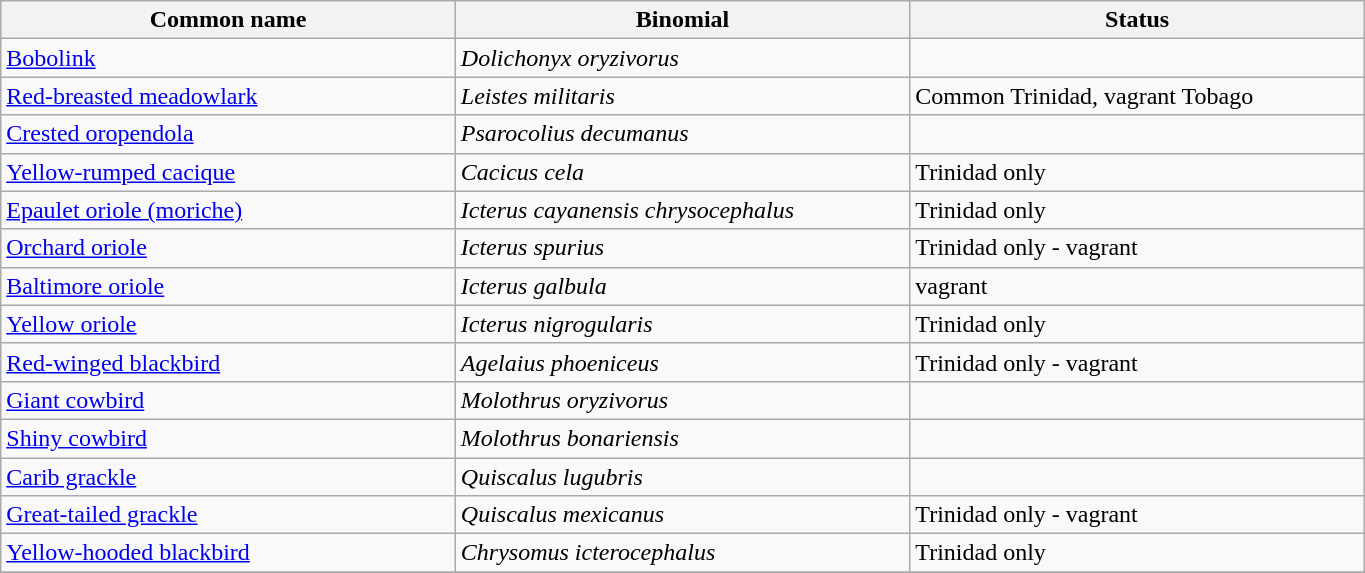<table width=72% class="wikitable">
<tr>
<th width=24%>Common name</th>
<th width=24%>Binomial</th>
<th width=24%>Status</th>
</tr>
<tr>
<td><a href='#'>Bobolink</a></td>
<td><em>Dolichonyx oryzivorus</em></td>
<td></td>
</tr>
<tr>
<td><a href='#'>Red-breasted meadowlark</a></td>
<td><em>Leistes militaris</em></td>
<td>Common Trinidad, vagrant Tobago</td>
</tr>
<tr>
<td><a href='#'>Crested oropendola</a></td>
<td><em>Psarocolius decumanus</em></td>
<td></td>
</tr>
<tr>
<td><a href='#'>Yellow-rumped cacique</a></td>
<td><em>Cacicus cela</em></td>
<td>Trinidad only</td>
</tr>
<tr>
<td><a href='#'>Epaulet oriole (moriche)</a></td>
<td><em>Icterus cayanensis chrysocephalus</em></td>
<td>Trinidad only</td>
</tr>
<tr>
<td><a href='#'>Orchard oriole</a></td>
<td><em>Icterus spurius</em></td>
<td>Trinidad only - vagrant</td>
</tr>
<tr>
<td><a href='#'>Baltimore oriole</a></td>
<td><em>Icterus galbula</em></td>
<td>vagrant</td>
</tr>
<tr>
<td><a href='#'>Yellow oriole</a></td>
<td><em>Icterus nigrogularis</em></td>
<td>Trinidad only</td>
</tr>
<tr>
<td><a href='#'>Red-winged blackbird</a></td>
<td><em>Agelaius phoeniceus</em></td>
<td>Trinidad only - vagrant</td>
</tr>
<tr>
<td><a href='#'>Giant cowbird</a></td>
<td><em>Molothrus oryzivorus</em></td>
<td></td>
</tr>
<tr>
<td><a href='#'>Shiny cowbird</a></td>
<td><em>Molothrus bonariensis</em></td>
<td></td>
</tr>
<tr>
<td><a href='#'>Carib grackle</a></td>
<td><em>Quiscalus lugubris</em></td>
<td></td>
</tr>
<tr>
<td><a href='#'>Great-tailed grackle</a></td>
<td><em>Quiscalus mexicanus</em></td>
<td>Trinidad only - vagrant</td>
</tr>
<tr>
<td><a href='#'>Yellow-hooded blackbird</a></td>
<td><em>Chrysomus icterocephalus</em></td>
<td>Trinidad only</td>
</tr>
<tr>
</tr>
</table>
